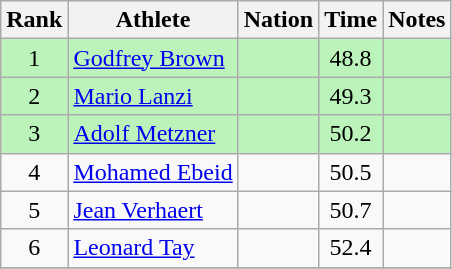<table class="wikitable sortable" style="text-align:center">
<tr>
<th>Rank</th>
<th>Athlete</th>
<th>Nation</th>
<th>Time</th>
<th>Notes</th>
</tr>
<tr bgcolor=bbf3bb>
<td>1</td>
<td align=left><a href='#'>Godfrey Brown</a></td>
<td align=left></td>
<td>48.8</td>
<td></td>
</tr>
<tr bgcolor=bbf3bb>
<td>2</td>
<td align=left><a href='#'>Mario Lanzi</a></td>
<td align=left></td>
<td>49.3</td>
<td></td>
</tr>
<tr bgcolor=bbf3bb>
<td>3</td>
<td align=left><a href='#'>Adolf Metzner</a></td>
<td align=left></td>
<td>50.2</td>
<td></td>
</tr>
<tr>
<td>4</td>
<td align=left><a href='#'>Mohamed Ebeid</a></td>
<td align=left></td>
<td>50.5</td>
<td></td>
</tr>
<tr>
<td>5</td>
<td align=left><a href='#'>Jean Verhaert</a></td>
<td align=left></td>
<td>50.7</td>
<td></td>
</tr>
<tr>
<td>6</td>
<td align=left><a href='#'>Leonard Tay</a></td>
<td align=left></td>
<td>52.4</td>
<td></td>
</tr>
<tr>
</tr>
</table>
